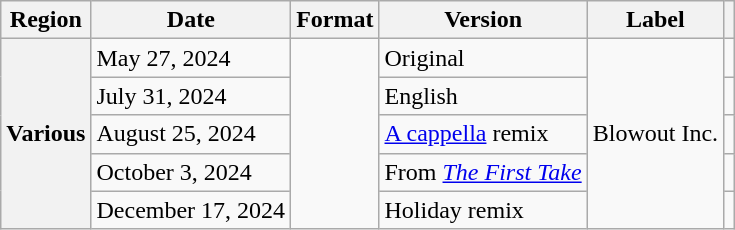<table class="wikitable plainrowheaders">
<tr>
<th scope="col">Region</th>
<th scope="col">Date</th>
<th scope="col">Format</th>
<th scope="col">Version</th>
<th scope="col">Label</th>
<th scope="col"></th>
</tr>
<tr>
<th scope="row" rowspan="5">Various</th>
<td>May 27, 2024</td>
<td rowspan="5"></td>
<td>Original</td>
<td rowspan="5">Blowout Inc.</td>
<td style="text-align:center"></td>
</tr>
<tr>
<td>July 31, 2024</td>
<td>English</td>
<td style="text-align:center"></td>
</tr>
<tr>
<td>August 25, 2024</td>
<td><a href='#'>A cappella</a> remix</td>
<td style="text-align:center"></td>
</tr>
<tr>
<td>October 3, 2024</td>
<td>From <em><a href='#'>The First Take</a></em></td>
<td style="text-align:center"></td>
</tr>
<tr>
<td>December 17, 2024</td>
<td>Holiday remix</td>
<td style="text-align:center"></td>
</tr>
</table>
